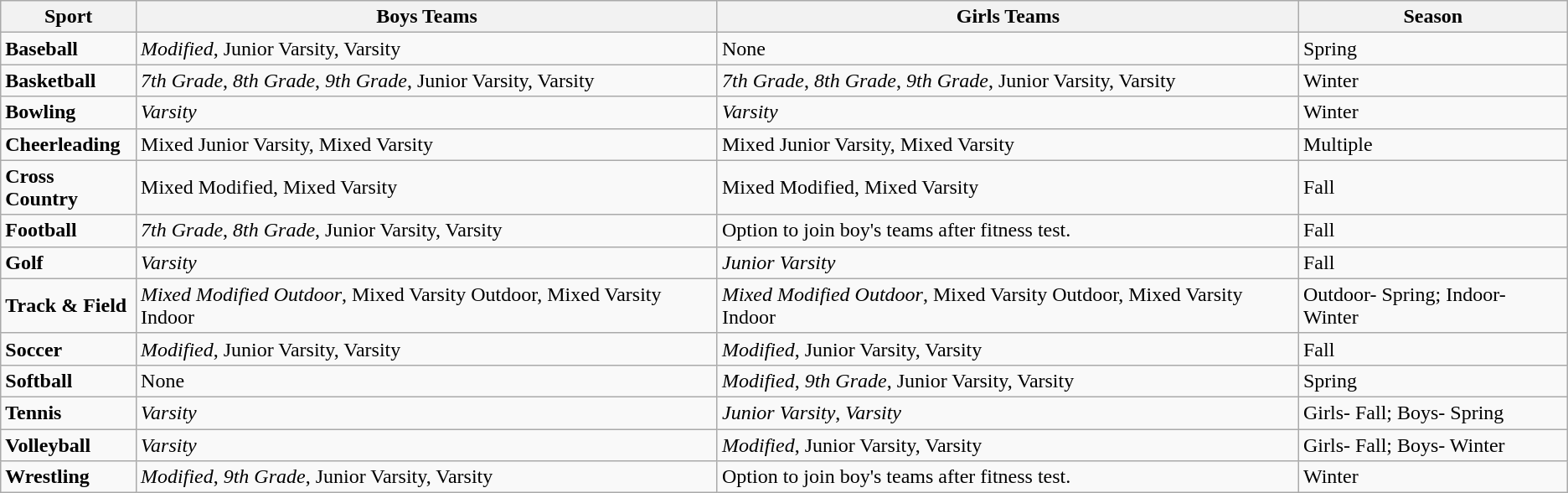<table class="wikitable">
<tr>
<th>Sport</th>
<th>Boys Teams</th>
<th>Girls Teams</th>
<th>Season</th>
</tr>
<tr>
<td><strong>Baseball</strong></td>
<td><em>Modified</em>, Junior Varsity, Varsity</td>
<td>None</td>
<td>Spring</td>
</tr>
<tr>
<td><strong>Basketball</strong></td>
<td><em>7th Grade</em>, <em>8th Grade</em>, <em>9th Grade</em>, Junior Varsity, Varsity</td>
<td><em>7th Grade</em>, <em>8th Grade</em>, <em>9th Grade</em>, Junior Varsity, Varsity</td>
<td>Winter</td>
</tr>
<tr>
<td><strong>Bowling</strong></td>
<td><em>Varsity</em></td>
<td><em>Varsity</em></td>
<td>Winter</td>
</tr>
<tr>
<td><strong>Cheerleading</strong></td>
<td>Mixed Junior Varsity, Mixed Varsity</td>
<td>Mixed Junior Varsity, Mixed Varsity</td>
<td>Multiple</td>
</tr>
<tr>
<td><strong>Cross Country</strong></td>
<td>Mixed Modified, Mixed Varsity</td>
<td>Mixed Modified, Mixed Varsity</td>
<td>Fall</td>
</tr>
<tr>
<td><strong>Football</strong></td>
<td><em>7th Grade</em>, <em>8th Grade</em>, Junior Varsity, Varsity</td>
<td>Option to join boy's teams after fitness test.</td>
<td>Fall</td>
</tr>
<tr>
<td><strong>Golf</strong></td>
<td><em>Varsity</em></td>
<td><em>Junior Varsity</em></td>
<td>Fall</td>
</tr>
<tr>
<td><strong>Track & Field</strong></td>
<td><em>Mixed Modified Outdoor</em>, Mixed Varsity Outdoor, Mixed Varsity Indoor</td>
<td><em>Mixed Modified Outdoor</em>, Mixed Varsity Outdoor, Mixed Varsity Indoor</td>
<td>Outdoor- Spring; Indoor- Winter</td>
</tr>
<tr>
<td><strong>Soccer</strong></td>
<td><em>Modified</em>, Junior Varsity, Varsity</td>
<td><em>Modified</em>, Junior Varsity, Varsity</td>
<td>Fall</td>
</tr>
<tr>
<td><strong>Softball</strong></td>
<td>None</td>
<td><em>Modified</em>, <em>9th Grade</em>, Junior Varsity, Varsity</td>
<td>Spring</td>
</tr>
<tr>
<td><strong>Tennis</strong></td>
<td><em>Varsity</em></td>
<td><em>Junior Varsity</em>, <em>Varsity</em></td>
<td>Girls- Fall; Boys- Spring</td>
</tr>
<tr>
<td><strong>Volleyball</strong></td>
<td><em>Varsity</em></td>
<td><em>Modified</em>, Junior Varsity, Varsity</td>
<td>Girls- Fall; Boys- Winter</td>
</tr>
<tr>
<td><strong>Wrestling</strong></td>
<td><em>Modified</em>, <em>9th Grade</em>, Junior Varsity, Varsity</td>
<td>Option to join boy's teams after fitness test.</td>
<td>Winter</td>
</tr>
</table>
